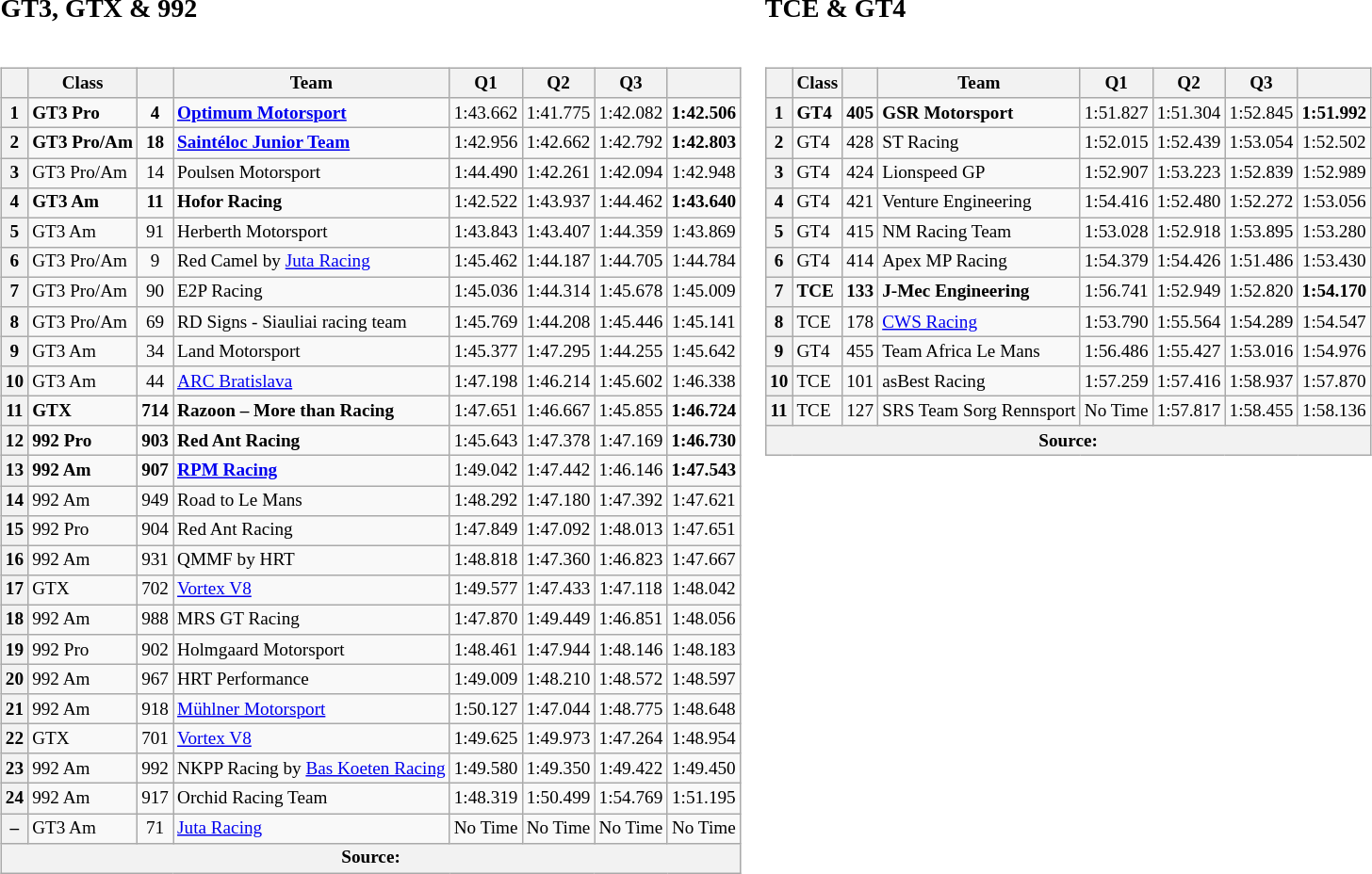<table>
<tr>
<td><br><h3>GT3, GTX & 992</h3><table>
</table>
<table class="wikitable sortable" style="font-size:80%;">
<tr>
<th scope="col"></th>
<th scope="col">Class</th>
<th scope="col"></th>
<th scope="col">Team</th>
<th scope="col">Q1</th>
<th scope="col">Q2</th>
<th scope="col">Q3</th>
<th scope="col"></th>
</tr>
<tr>
<th>1</th>
<td><strong>GT3 Pro</strong></td>
<td align="center"><strong>4</strong></td>
<td><strong> <a href='#'>Optimum Motorsport</a></strong></td>
<td align="center">1:43.662</td>
<td align="center">1:41.775</td>
<td align="center">1:42.082</td>
<td align="center"><strong>1:42.506</strong></td>
</tr>
<tr>
<th>2</th>
<td><strong>GT3 Pro/Am</strong></td>
<td align="center"><strong>18</strong></td>
<td><strong> <a href='#'>Saintéloc Junior Team</a></strong></td>
<td align="center">1:42.956</td>
<td align="center">1:42.662</td>
<td align="center">1:42.792</td>
<td align="center"><strong>1:42.803</strong></td>
</tr>
<tr>
<th>3</th>
<td>GT3 Pro/Am</td>
<td align="center">14</td>
<td> Poulsen Motorsport</td>
<td align="center">1:44.490</td>
<td align="center">1:42.261</td>
<td align="center">1:42.094</td>
<td align="center">1:42.948</td>
</tr>
<tr>
<th>4</th>
<td><strong>GT3 Am</strong></td>
<td align="center"><strong>11</strong></td>
<td><strong> Hofor Racing</strong></td>
<td align="center">1:42.522</td>
<td align="center">1:43.937</td>
<td align="center">1:44.462</td>
<td align="center"><strong>1:43.640</strong></td>
</tr>
<tr>
<th>5</th>
<td>GT3 Am</td>
<td align="center">91</td>
<td> Herberth Motorsport</td>
<td align="center">1:43.843</td>
<td align="center">1:43.407</td>
<td align="center">1:44.359</td>
<td align="center">1:43.869</td>
</tr>
<tr>
<th>6</th>
<td>GT3 Pro/Am</td>
<td align="center">9</td>
<td> Red Camel by <a href='#'>Juta Racing</a></td>
<td align="center">1:45.462</td>
<td align="center">1:44.187</td>
<td align="center">1:44.705</td>
<td align="center">1:44.784</td>
</tr>
<tr>
<th>7</th>
<td>GT3 Pro/Am</td>
<td align="center">90</td>
<td> E2P Racing</td>
<td align="center">1:45.036</td>
<td align="center">1:44.314</td>
<td align="center">1:45.678</td>
<td align="center">1:45.009</td>
</tr>
<tr>
<th>8</th>
<td>GT3 Pro/Am</td>
<td align="center">69</td>
<td> RD Signs - Siauliai racing team</td>
<td align="center">1:45.769</td>
<td align="center">1:44.208</td>
<td align="center">1:45.446</td>
<td align="center">1:45.141</td>
</tr>
<tr>
<th>9</th>
<td>GT3 Am</td>
<td align="center">34</td>
<td> Land Motorsport</td>
<td align="center">1:45.377</td>
<td align="center">1:47.295</td>
<td align="center">1:44.255</td>
<td align="center">1:45.642</td>
</tr>
<tr>
<th>10</th>
<td>GT3 Am</td>
<td align="center">44</td>
<td> <a href='#'>ARC Bratislava</a></td>
<td align="center">1:47.198</td>
<td align="center">1:46.214</td>
<td align="center">1:45.602</td>
<td align="center">1:46.338</td>
</tr>
<tr>
<th>11</th>
<td><strong>GTX</strong></td>
<td align="center"><strong>714</strong></td>
<td><strong> Razoon – More than Racing</strong></td>
<td align="center">1:47.651</td>
<td align="center">1:46.667</td>
<td align="center">1:45.855</td>
<td align="center"><strong>1:46.724</strong></td>
</tr>
<tr>
<th>12</th>
<td><strong>992 Pro</strong></td>
<td align="center"><strong>903</strong></td>
<td><strong> Red Ant Racing</strong></td>
<td align="center">1:45.643</td>
<td align="center">1:47.378</td>
<td align="center">1:47.169</td>
<td align="center"><strong>1:46.730</strong></td>
</tr>
<tr>
<th>13</th>
<td><strong>992 Am</strong></td>
<td align="center"><strong>907</strong></td>
<td><strong> <a href='#'>RPM Racing</a></strong></td>
<td align="center">1:49.042</td>
<td align="center">1:47.442</td>
<td align="center">1:46.146</td>
<td align="center"><strong>1:47.543</strong></td>
</tr>
<tr>
<th>14</th>
<td>992 Am</td>
<td align="center">949</td>
<td> Road to Le Mans</td>
<td align="center">1:48.292</td>
<td align="center">1:47.180</td>
<td align="center">1:47.392</td>
<td align="center">1:47.621</td>
</tr>
<tr>
<th>15</th>
<td>992 Pro</td>
<td align="center">904</td>
<td> Red Ant Racing</td>
<td align="center">1:47.849</td>
<td align="center">1:47.092</td>
<td align="center">1:48.013</td>
<td align="center">1:47.651</td>
</tr>
<tr>
<th>16</th>
<td>992 Am</td>
<td align="center">931</td>
<td> QMMF by HRT</td>
<td align="center">1:48.818</td>
<td align="center">1:47.360</td>
<td align="center">1:46.823</td>
<td align="center">1:47.667</td>
</tr>
<tr>
<th>17</th>
<td>GTX</td>
<td align="center">702</td>
<td> <a href='#'>Vortex V8</a></td>
<td align="center">1:49.577</td>
<td align="center">1:47.433</td>
<td align="center">1:47.118</td>
<td align="center">1:48.042</td>
</tr>
<tr>
<th>18</th>
<td>992 Am</td>
<td align="center">988</td>
<td> MRS GT Racing</td>
<td align="center">1:47.870</td>
<td align="center">1:49.449</td>
<td align="center">1:46.851</td>
<td align="center">1:48.056</td>
</tr>
<tr>
<th>19</th>
<td>992 Pro</td>
<td align="center">902</td>
<td> Holmgaard Motorsport</td>
<td align="center">1:48.461</td>
<td align="center">1:47.944</td>
<td align="center">1:48.146</td>
<td align="center">1:48.183</td>
</tr>
<tr>
<th>20</th>
<td>992 Am</td>
<td align="center">967</td>
<td> HRT Performance</td>
<td align="center">1:49.009</td>
<td align="center">1:48.210</td>
<td align="center">1:48.572</td>
<td align="center">1:48.597</td>
</tr>
<tr>
<th>21</th>
<td>992 Am</td>
<td align="center">918</td>
<td> <a href='#'>Mühlner Motorsport</a></td>
<td align="center">1:50.127</td>
<td align="center">1:47.044</td>
<td align="center">1:48.775</td>
<td align="center">1:48.648</td>
</tr>
<tr>
<th>22</th>
<td>GTX</td>
<td align="center">701</td>
<td> <a href='#'>Vortex V8</a></td>
<td align="center">1:49.625</td>
<td align="center">1:49.973</td>
<td align="center">1:47.264</td>
<td align="center">1:48.954</td>
</tr>
<tr>
<th>23</th>
<td>992 Am</td>
<td align="center">992</td>
<td> NKPP Racing by <a href='#'>Bas Koeten Racing</a></td>
<td align="center">1:49.580</td>
<td align="center">1:49.350</td>
<td align="center">1:49.422</td>
<td align="center">1:49.450</td>
</tr>
<tr>
<th>24</th>
<td>992 Am</td>
<td align="center">917</td>
<td> Orchid Racing Team</td>
<td align="center">1:48.319</td>
<td align="center">1:50.499</td>
<td align="center">1:54.769</td>
<td align="center">1:51.195</td>
</tr>
<tr>
<th>–</th>
<td>GT3 Am</td>
<td align="center">71</td>
<td> <a href='#'>Juta Racing</a></td>
<td align="center">No Time</td>
<td align="center">No Time</td>
<td align="center">No Time</td>
<td align="center">No Time</td>
</tr>
<tr>
<th colspan="8">Source:</th>
</tr>
</table>
</td>
<td valign="top"><br><h3>TCE & GT4</h3><table>
</table>
<table class="wikitable sortable" style="font-size:80%;">
<tr>
<th scope="col"></th>
<th scope="col">Class</th>
<th scope="col"></th>
<th scope="col">Team</th>
<th scope="col">Q1</th>
<th scope="col">Q2</th>
<th scope="col">Q3</th>
<th scope="col"></th>
</tr>
<tr>
<th>1</th>
<td><strong>GT4</strong></td>
<td align="center"><strong>405</strong></td>
<td><strong> GSR Motorsport</strong></td>
<td align="center">1:51.827</td>
<td align="center">1:51.304</td>
<td align="center">1:52.845</td>
<td align="center"><strong>1:51.992</strong></td>
</tr>
<tr>
<th>2</th>
<td>GT4</td>
<td align="center">428</td>
<td> ST Racing</td>
<td align="center">1:52.015</td>
<td align="center">1:52.439</td>
<td align="center">1:53.054</td>
<td align="center">1:52.502</td>
</tr>
<tr>
<th>3</th>
<td>GT4</td>
<td align="center">424</td>
<td> Lionspeed GP</td>
<td align="center">1:52.907</td>
<td align="center">1:53.223</td>
<td align="center">1:52.839</td>
<td align="center">1:52.989</td>
</tr>
<tr>
<th>4</th>
<td>GT4</td>
<td align="center">421</td>
<td> Venture Engineering</td>
<td align="center">1:54.416</td>
<td align="center">1:52.480</td>
<td align="center">1:52.272</td>
<td align="center">1:53.056</td>
</tr>
<tr>
<th>5</th>
<td>GT4</td>
<td align="center">415</td>
<td> NM Racing Team</td>
<td align="center">1:53.028</td>
<td align="center">1:52.918</td>
<td align="center">1:53.895</td>
<td align="center">1:53.280</td>
</tr>
<tr>
<th>6</th>
<td>GT4</td>
<td align="center">414</td>
<td> Apex MP Racing</td>
<td align="center">1:54.379</td>
<td align="center">1:54.426</td>
<td align="center">1:51.486</td>
<td align="center">1:53.430</td>
</tr>
<tr>
<th>7</th>
<td><strong>TCE</strong></td>
<td align="center"><strong>133</strong></td>
<td><strong> J-Mec Engineering</strong></td>
<td align="center">1:56.741</td>
<td align="center">1:52.949</td>
<td align="center">1:52.820</td>
<td align="center"><strong>1:54.170</strong></td>
</tr>
<tr>
<th>8</th>
<td>TCE</td>
<td align="center">178</td>
<td> <a href='#'>CWS Racing</a></td>
<td align="center">1:53.790</td>
<td align="center">1:55.564</td>
<td align="center">1:54.289</td>
<td align="center">1:54.547</td>
</tr>
<tr>
<th>9</th>
<td>GT4</td>
<td align="center">455</td>
<td> Team Africa Le Mans</td>
<td align="center">1:56.486</td>
<td align="center">1:55.427</td>
<td align="center">1:53.016</td>
<td align="center">1:54.976</td>
</tr>
<tr>
<th>10</th>
<td>TCE</td>
<td align="center">101</td>
<td> asBest Racing</td>
<td align="center">1:57.259</td>
<td align="center">1:57.416</td>
<td align="center">1:58.937</td>
<td align="center">1:57.870</td>
</tr>
<tr>
<th>11</th>
<td>TCE</td>
<td align="center">127</td>
<td> SRS Team Sorg Rennsport</td>
<td align="center">No Time</td>
<td align="center">1:57.817</td>
<td align="center">1:58.455</td>
<td align="center">1:58.136</td>
</tr>
<tr>
<th colspan="8">Source:</th>
</tr>
</table>
</td>
</tr>
</table>
